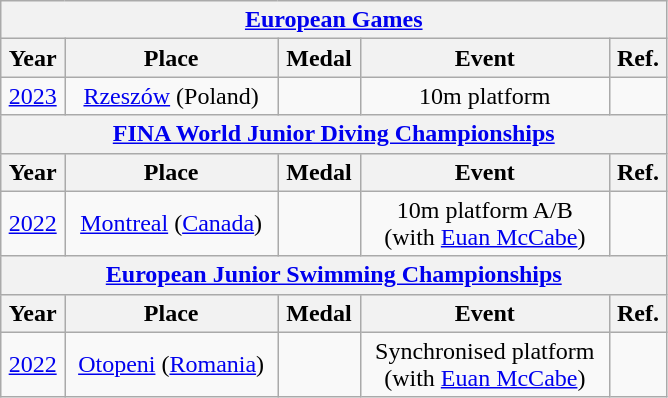<table class="wikitable center col2izq" style="text-align:center;width:445px;">
<tr>
<th colspan="5"><a href='#'>European Games</a></th>
</tr>
<tr>
<th>Year</th>
<th>Place</th>
<th>Medal</th>
<th>Event</th>
<th>Ref.</th>
</tr>
<tr>
<td><a href='#'>2023</a></td>
<td><a href='#'>Rzeszów</a> (Poland)</td>
<td></td>
<td>10m platform</td>
<td></td>
</tr>
<tr>
<th colspan="5"><strong><a href='#'>FINA World Junior Diving Championships</a></strong></th>
</tr>
<tr>
<th>Year</th>
<th>Place</th>
<th>Medal</th>
<th>Event</th>
<th>Ref.</th>
</tr>
<tr>
<td><a href='#'>2022</a></td>
<td><a href='#'>Montreal</a> (<a href='#'>Canada</a>)</td>
<td></td>
<td>10m platform A/B<br>(with <a href='#'>Euan McCabe</a>)</td>
<td></td>
</tr>
<tr>
<th colspan="5"><strong><a href='#'>European Junior Swimming Championships</a></strong></th>
</tr>
<tr>
<th>Year</th>
<th>Place</th>
<th>Medal</th>
<th>Event</th>
<th>Ref.</th>
</tr>
<tr>
<td><a href='#'>2022</a></td>
<td><a href='#'>Otopeni</a> (<a href='#'>Romania</a>)</td>
<td></td>
<td>Synchronised platform<br>(with <a href='#'>Euan McCabe</a>)</td>
<td></td>
</tr>
</table>
